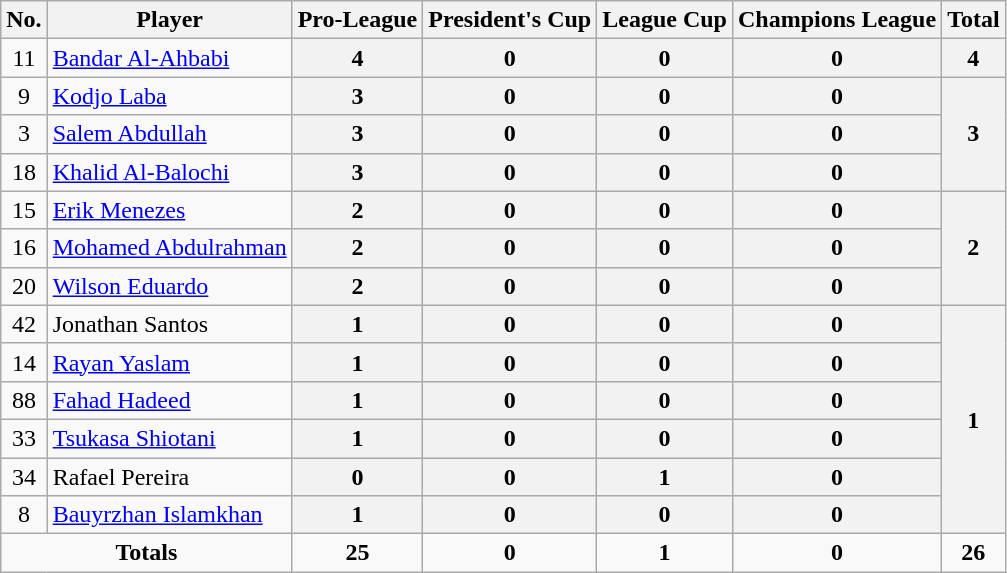<table class=wikitable>
<tr>
<th>No.</th>
<th>Player</th>
<th>Pro-League</th>
<th>President's Cup</th>
<th>League Cup</th>
<th>Champions League</th>
<th>Total</th>
</tr>
<tr>
<td align="center">11</td>
<td align=left> <a href='#'>Bandar Al-Ahbabi</a></td>
<th align="center">4</th>
<th>0</th>
<th>0</th>
<th>0</th>
<th rowspan=1 align="center"><strong>4</strong></th>
</tr>
<tr>
<td align="center">9</td>
<td align=left> <a href='#'>Kodjo Laba</a></td>
<th align="center">3</th>
<th>0</th>
<th>0</th>
<th>0</th>
<th rowspan=3 align="center"><strong>3</strong></th>
</tr>
<tr>
<td align="center">3</td>
<td align=left> <a href='#'>Salem Abdullah</a></td>
<th align="center">3</th>
<th>0</th>
<th>0</th>
<th>0</th>
</tr>
<tr>
<td align="center">18</td>
<td align=left> <a href='#'>Khalid Al-Balochi</a></td>
<th align="center">3</th>
<th>0</th>
<th>0</th>
<th>0</th>
</tr>
<tr>
<td align="center">15</td>
<td align=left> <a href='#'>Erik Menezes</a></td>
<th align="center">2</th>
<th>0</th>
<th>0</th>
<th>0</th>
<th rowspan=3 align="center"><strong>2</strong></th>
</tr>
<tr>
<td align="center">16</td>
<td align=left> <a href='#'>Mohamed Abdulrahman</a></td>
<th align="center">2</th>
<th>0</th>
<th>0</th>
<th>0</th>
</tr>
<tr>
<td align="center">20</td>
<td align=left> <a href='#'>Wilson Eduardo</a></td>
<th align="center">2</th>
<th>0</th>
<th>0</th>
<th>0</th>
</tr>
<tr>
<td align="center">42</td>
<td align=left> Jonathan Santos</td>
<th align="center">1</th>
<th>0</th>
<th>0</th>
<th>0</th>
<th rowspan=6 align="center">1</th>
</tr>
<tr>
<td align="center">14</td>
<td align=left> <a href='#'>Rayan Yaslam</a></td>
<th align="center">1</th>
<th>0</th>
<th>0</th>
<th>0</th>
</tr>
<tr>
<td align="center">88</td>
<td align=left> <a href='#'>Fahad Hadeed</a></td>
<th align="center">1</th>
<th>0</th>
<th>0</th>
<th>0</th>
</tr>
<tr>
<td align="center">33</td>
<td align=left> <a href='#'>Tsukasa Shiotani</a></td>
<th align="center">1</th>
<th>0</th>
<th>0</th>
<th>0</th>
</tr>
<tr>
<td align="center">34</td>
<td align=left> Rafael Pereira</td>
<th align="center">0</th>
<th>0</th>
<th>1</th>
<th>0</th>
</tr>
<tr>
<td align="center">8</td>
<td align=left> <a href='#'>Bauyrzhan Islamkhan</a></td>
<th align="center">1</th>
<th>0</th>
<th>0</th>
<th>0</th>
</tr>
<tr class="sortbottom">
<td colspan="2" align="center"><strong>Totals</strong></td>
<td align="center"><strong>25</strong></td>
<td align="center"><strong>0</strong></td>
<td align="center"><strong>1</strong></td>
<td align="center"><strong>0</strong></td>
<td align="center"><strong>26</strong></td>
</tr>
</table>
